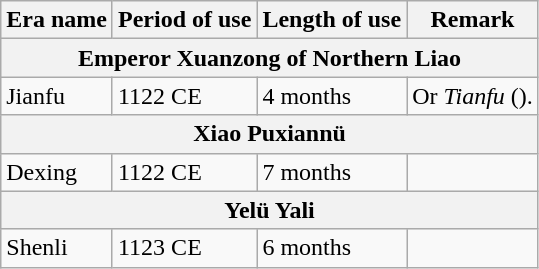<table class="wikitable">
<tr>
<th>Era name</th>
<th>Period of use</th>
<th>Length of use</th>
<th>Remark</th>
</tr>
<tr>
<th colspan="4">Emperor Xuanzong of Northern Liao<br></th>
</tr>
<tr>
<td>Jianfu<br></td>
<td>1122 CE</td>
<td>4 months</td>
<td>Or <em>Tianfu</em> ().</td>
</tr>
<tr>
<th colspan="4">Xiao Puxiannü<br></th>
</tr>
<tr>
<td>Dexing<br></td>
<td>1122 CE</td>
<td>7 months</td>
<td></td>
</tr>
<tr>
<th colspan="4">Yelü Yali<br></th>
</tr>
<tr>
<td>Shenli<br></td>
<td>1123 CE</td>
<td>6 months</td>
<td></td>
</tr>
</table>
